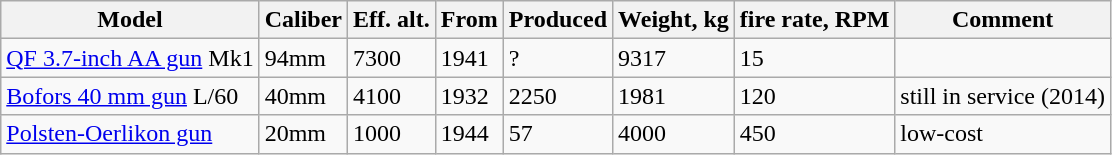<table class="wikitable sortable">
<tr>
<th>Model</th>
<th>Caliber</th>
<th>Eff. alt.</th>
<th>From</th>
<th>Produced</th>
<th>Weight, kg</th>
<th>fire rate, RPM</th>
<th>Comment</th>
</tr>
<tr>
<td><a href='#'>QF 3.7-inch AA gun</a> Mk1</td>
<td>94mm</td>
<td>7300</td>
<td>1941</td>
<td>?</td>
<td>9317</td>
<td>15</td>
<td></td>
</tr>
<tr>
<td><a href='#'>Bofors 40 mm gun</a> L/60</td>
<td>40mm</td>
<td>4100</td>
<td>1932</td>
<td>2250</td>
<td>1981</td>
<td>120</td>
<td>still in service (2014)</td>
</tr>
<tr>
<td><a href='#'>Polsten-Oerlikon gun</a></td>
<td>20mm</td>
<td>1000</td>
<td>1944</td>
<td>57</td>
<td>4000</td>
<td>450</td>
<td>low-cost</td>
</tr>
</table>
